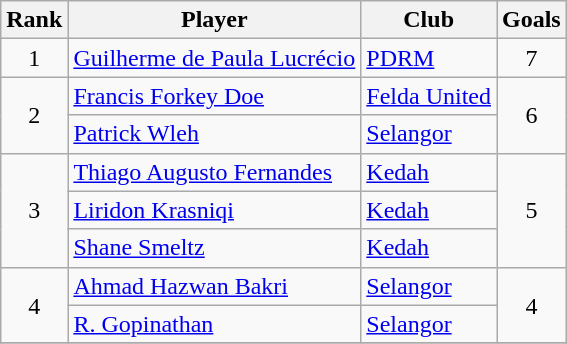<table class="wikitable" style="text-align:center">
<tr>
<th>Rank</th>
<th>Player</th>
<th>Club</th>
<th>Goals</th>
</tr>
<tr>
<td rowspan=1>1</td>
<td align="left"> <a href='#'>Guilherme de Paula Lucrécio</a></td>
<td align="left"><a href='#'>PDRM</a></td>
<td rowspan=1>7</td>
</tr>
<tr>
<td rowspan=2>2</td>
<td align="left"> <a href='#'>Francis Forkey Doe</a></td>
<td align="left"><a href='#'>Felda United</a></td>
<td rowspan=2>6</td>
</tr>
<tr>
<td align="left"> <a href='#'>Patrick Wleh</a></td>
<td align="left"><a href='#'>Selangor</a></td>
</tr>
<tr>
<td rowspan=3>3</td>
<td align="left"> <a href='#'>Thiago Augusto Fernandes</a></td>
<td align="left"><a href='#'>Kedah</a></td>
<td rowspan=3>5</td>
</tr>
<tr>
<td align="left"> <a href='#'>Liridon Krasniqi</a></td>
<td align="left"><a href='#'>Kedah</a></td>
</tr>
<tr>
<td align="left"> <a href='#'>Shane Smeltz</a></td>
<td align="left"><a href='#'>Kedah</a></td>
</tr>
<tr>
<td rowspan=2>4</td>
<td align="left"> <a href='#'>Ahmad Hazwan Bakri</a></td>
<td align="left"><a href='#'>Selangor</a></td>
<td rowspan=2>4</td>
</tr>
<tr>
<td align="left"> <a href='#'>R. Gopinathan</a></td>
<td align="left"><a href='#'>Selangor</a></td>
</tr>
<tr>
</tr>
</table>
